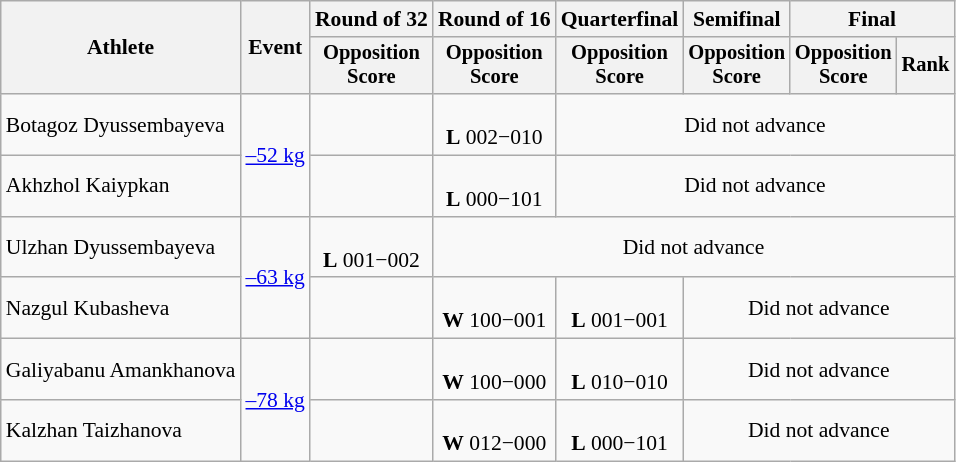<table class=wikitable style=font-size:90%;text-align:center>
<tr>
<th rowspan=2>Athlete</th>
<th rowspan=2>Event</th>
<th>Round of 32</th>
<th>Round of 16</th>
<th>Quarterfinal</th>
<th>Semifinal</th>
<th colspan=2>Final</th>
</tr>
<tr style=font-size:95%>
<th>Opposition<br>Score</th>
<th>Opposition<br>Score</th>
<th>Opposition<br>Score</th>
<th>Opposition<br>Score</th>
<th>Opposition<br>Score</th>
<th>Rank</th>
</tr>
<tr>
<td align=left>Botagoz Dyussembayeva</td>
<td align=left rowspan=2><a href='#'>–52 kg</a></td>
<td></td>
<td><br><strong>L</strong> 002−010</td>
<td colspan=4>Did not advance</td>
</tr>
<tr>
<td align=left>Akhzhol Kaiypkan</td>
<td></td>
<td><br><strong>L</strong> 000−101</td>
<td colspan=4>Did not advance</td>
</tr>
<tr>
<td align=left>Ulzhan Dyussembayeva</td>
<td align=left rowspan=2><a href='#'>–63 kg</a></td>
<td><br><strong>L</strong> 001−002</td>
<td colspan=5>Did not advance</td>
</tr>
<tr>
<td align=left>Nazgul Kubasheva</td>
<td></td>
<td><br><strong>W</strong> 100−001</td>
<td><br><strong>L</strong> 001−001</td>
<td colspan=3>Did not advance</td>
</tr>
<tr>
<td align=left>Galiyabanu Amankhanova</td>
<td align=left rowspan=2><a href='#'>–78 kg</a></td>
<td></td>
<td><br><strong>W</strong> 100−000</td>
<td><br><strong>L</strong> 010−010</td>
<td colspan=3>Did not advance</td>
</tr>
<tr>
<td align=left>Kalzhan Taizhanova</td>
<td></td>
<td><br><strong>W</strong> 012−000</td>
<td><br><strong>L</strong> 000−101</td>
<td colspan=3>Did not advance</td>
</tr>
</table>
